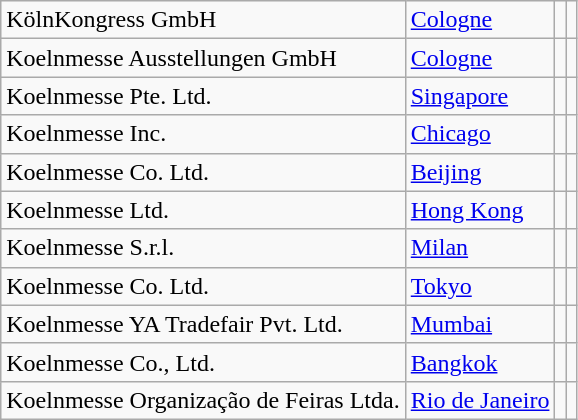<table class="wikitable">
<tr>
<td>KölnKongress GmbH</td>
<td><a href='#'>Cologne</a></td>
<td></td>
<td></td>
</tr>
<tr>
<td>Koelnmesse Ausstellungen GmbH</td>
<td><a href='#'>Cologne</a></td>
<td></td>
<td></td>
</tr>
<tr>
<td>Koelnmesse Pte. Ltd.</td>
<td><a href='#'>Singapore</a></td>
<td></td>
<td></td>
</tr>
<tr>
<td>Koelnmesse Inc.</td>
<td><a href='#'>Chicago</a></td>
<td></td>
<td></td>
</tr>
<tr>
<td>Koelnmesse Co. Ltd.</td>
<td><a href='#'>Beijing</a></td>
<td></td>
<td></td>
</tr>
<tr>
<td>Koelnmesse Ltd.</td>
<td><a href='#'>Hong Kong</a></td>
<td></td>
<td></td>
</tr>
<tr>
<td>Koelnmesse S.r.l.</td>
<td><a href='#'>Milan</a></td>
<td></td>
<td></td>
</tr>
<tr>
<td>Koelnmesse Co. Ltd.</td>
<td><a href='#'>Tokyo</a></td>
<td></td>
<td></td>
</tr>
<tr>
<td>Koelnmesse YA Tradefair Pvt. Ltd.</td>
<td><a href='#'>Mumbai</a></td>
<td></td>
<td></td>
</tr>
<tr>
<td>Koelnmesse Co., Ltd.</td>
<td><a href='#'>Bangkok</a></td>
<td></td>
<td></td>
</tr>
<tr>
<td>Koelnmesse Organização de Feiras Ltda.</td>
<td><a href='#'>Rio de Janeiro</a></td>
<td></td>
<td></td>
</tr>
</table>
